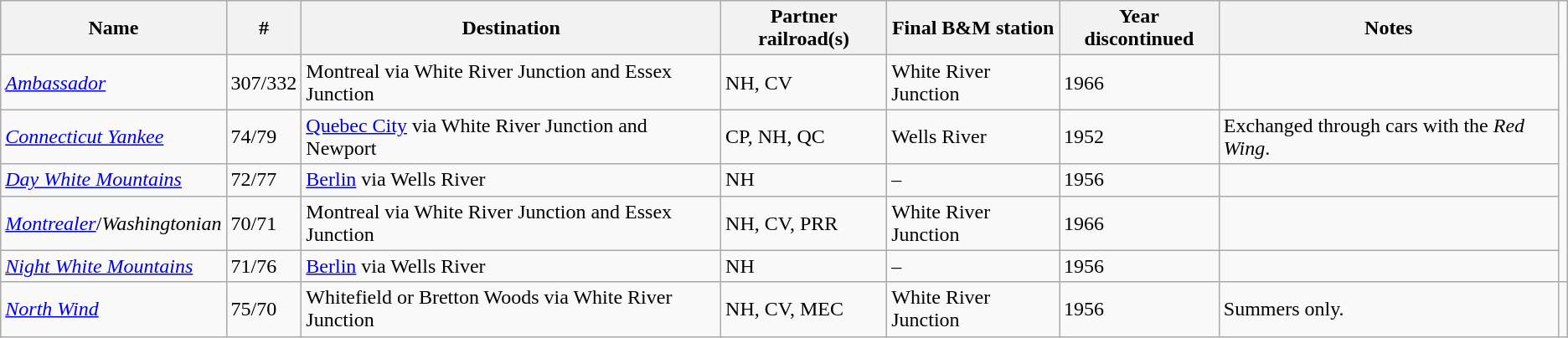<table class="wikitable sortable">
<tr>
<th>Name</th>
<th>#</th>
<th>Destination</th>
<th>Partner railroad(s)</th>
<th>Final B&M station</th>
<th>Year discontinued</th>
<th>Notes</th>
</tr>
<tr>
<td><em><a href='#'>Ambassador</a></em></td>
<td>307/332</td>
<td>Montreal via White River Junction and Essex Junction</td>
<td>NH, CV</td>
<td>White River Junction</td>
<td>1966</td>
<td></td>
</tr>
<tr>
<td><em><a href='#'>Connecticut Yankee</a></em></td>
<td>74/79</td>
<td><a href='#'>Quebec City</a> via White River Junction and Newport</td>
<td>CP, NH, QC</td>
<td>Wells River</td>
<td>1952</td>
<td>Exchanged through cars with the <em>Red Wing</em>.</td>
</tr>
<tr>
<td><em><a href='#'>Day White Mountains</a></em></td>
<td>72/77</td>
<td><a href='#'>Berlin</a> via Wells River</td>
<td>NH</td>
<td>–</td>
<td>1956</td>
<td></td>
</tr>
<tr>
<td><em><a href='#'>Montrealer</a></em>/<em>Washingtonian</em></td>
<td>70/71</td>
<td>Montreal via White River Junction and Essex Junction</td>
<td>NH, CV, PRR</td>
<td>White River Junction</td>
<td>1966</td>
<td></td>
</tr>
<tr>
<td><em><a href='#'>Night White Mountains</a></em></td>
<td>71/76</td>
<td><a href='#'>Berlin</a> via Wells River</td>
<td>NH</td>
<td>–</td>
<td>1956</td>
<td></td>
</tr>
<tr>
<td><em><a href='#'>North Wind</a></em></td>
<td>75/70</td>
<td>Whitefield or Bretton Woods via White River Junction</td>
<td>NH, CV, MEC</td>
<td>White River Junction</td>
<td>1956</td>
<td>Summers only.</td>
<td></td>
</tr>
</table>
